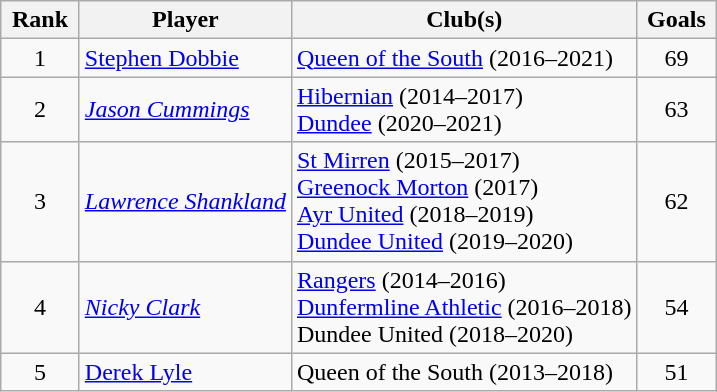<table class="wikitable">
<tr>
<th width=45>Rank</th>
<th>Player</th>
<th>Club(s)</th>
<th width=45>Goals</th>
</tr>
<tr>
<td align=center>1</td>
<td><a href='#'>Stephen Dobbie</a></td>
<td><a href='#'>Queen of the South</a> (2016–2021)</td>
<td align=center>69</td>
</tr>
<tr>
<td align=center>2</td>
<td><em><a href='#'>Jason Cummings</a></em></td>
<td><a href='#'>Hibernian</a> (2014–2017)<br><a href='#'>Dundee</a> (2020–2021)</td>
<td align=center>63</td>
</tr>
<tr>
<td align=center>3</td>
<td><em><a href='#'>Lawrence Shankland</a></em></td>
<td><a href='#'>St Mirren</a> (2015–2017)<br><a href='#'>Greenock Morton</a> (2017)<br><a href='#'>Ayr United</a> (2018–2019)<br><a href='#'>Dundee United</a> (2019–2020)</td>
<td align=center>62</td>
</tr>
<tr>
<td align=center>4</td>
<td><em><a href='#'>Nicky Clark</a></em></td>
<td><a href='#'>Rangers</a> (2014–2016)<br><a href='#'>Dunfermline Athletic</a> (2016–2018)<br>Dundee United (2018–2020)</td>
<td align=center>54</td>
</tr>
<tr>
<td align=center>5</td>
<td><a href='#'>Derek Lyle</a></td>
<td>Queen of the South (2013–2018)</td>
<td align=center>51</td>
</tr>
</table>
